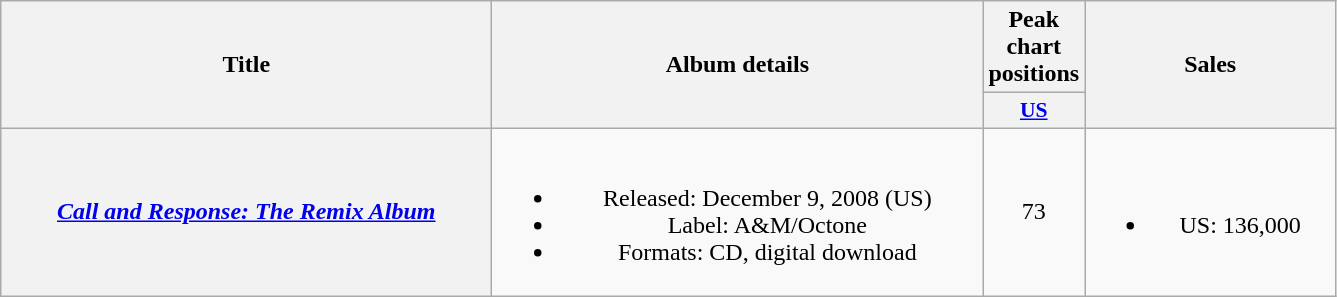<table class="wikitable plainrowheaders" style="text-align:center;">
<tr>
<th scope="col" rowspan="2" style="width:20em;">Title</th>
<th scope="col" rowspan="2" style="width:20em;">Album details</th>
<th scope="col">Peak<br>chart<br>positions</th>
<th scope="col" rowspan="2" style="width:10em;">Sales</th>
</tr>
<tr>
<th scope="col" style="width:2.5em;font-size:90%;"><a href='#'>US</a><br></th>
</tr>
<tr>
<th scope="row"><em><a href='#'>Call and Response: The Remix Album</a></em></th>
<td><br><ul><li>Released: December 9, 2008 <span>(US)</span></li><li>Label: A&M/Octone</li><li>Formats: CD, digital download</li></ul></td>
<td>73</td>
<td><br><ul><li>US: 136,000</li></ul></td>
</tr>
</table>
